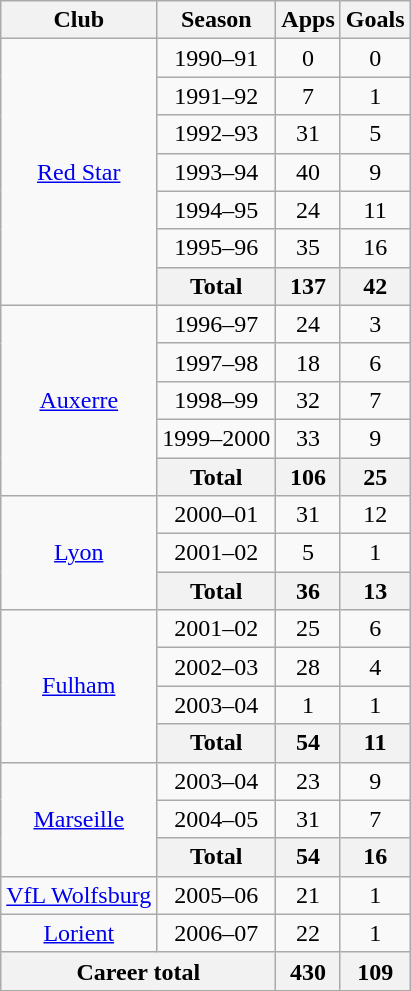<table class="wikitable" style="text-align:center">
<tr>
<th>Club</th>
<th>Season</th>
<th>Apps</th>
<th>Goals</th>
</tr>
<tr>
<td rowspan="7"><a href='#'>Red Star</a></td>
<td>1990–91</td>
<td>0</td>
<td>0</td>
</tr>
<tr>
<td>1991–92</td>
<td>7</td>
<td>1</td>
</tr>
<tr>
<td>1992–93</td>
<td>31</td>
<td>5</td>
</tr>
<tr>
<td>1993–94</td>
<td>40</td>
<td>9</td>
</tr>
<tr>
<td>1994–95</td>
<td>24</td>
<td>11</td>
</tr>
<tr>
<td>1995–96</td>
<td>35</td>
<td>16</td>
</tr>
<tr>
<th>Total</th>
<th>137</th>
<th>42</th>
</tr>
<tr>
<td rowspan="5"><a href='#'>Auxerre</a></td>
<td>1996–97</td>
<td>24</td>
<td>3</td>
</tr>
<tr>
<td>1997–98</td>
<td>18</td>
<td>6</td>
</tr>
<tr>
<td>1998–99</td>
<td>32</td>
<td>7</td>
</tr>
<tr>
<td>1999–2000</td>
<td>33</td>
<td>9</td>
</tr>
<tr>
<th>Total</th>
<th>106</th>
<th>25</th>
</tr>
<tr>
<td rowspan="3"><a href='#'>Lyon</a></td>
<td>2000–01</td>
<td>31</td>
<td>12</td>
</tr>
<tr>
<td>2001–02</td>
<td>5</td>
<td>1</td>
</tr>
<tr>
<th>Total</th>
<th>36</th>
<th>13</th>
</tr>
<tr>
<td rowspan="4"><a href='#'>Fulham</a></td>
<td>2001–02</td>
<td>25</td>
<td>6</td>
</tr>
<tr>
<td>2002–03</td>
<td>28</td>
<td>4</td>
</tr>
<tr>
<td>2003–04</td>
<td>1</td>
<td>1</td>
</tr>
<tr>
<th>Total</th>
<th>54</th>
<th>11</th>
</tr>
<tr>
<td rowspan="3"><a href='#'>Marseille</a></td>
<td>2003–04</td>
<td>23</td>
<td>9</td>
</tr>
<tr>
<td>2004–05</td>
<td>31</td>
<td>7</td>
</tr>
<tr>
<th>Total</th>
<th>54</th>
<th>16</th>
</tr>
<tr>
<td><a href='#'>VfL Wolfsburg</a></td>
<td>2005–06</td>
<td>21</td>
<td>1</td>
</tr>
<tr>
<td><a href='#'>Lorient</a></td>
<td>2006–07</td>
<td>22</td>
<td>1</td>
</tr>
<tr>
<th colspan="2">Career total</th>
<th>430</th>
<th>109</th>
</tr>
</table>
